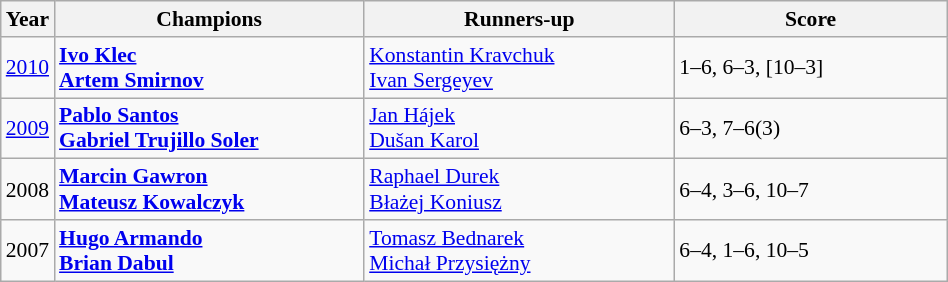<table class="wikitable" style="font-size:90%">
<tr>
<th>Year</th>
<th width="200">Champions</th>
<th width="200">Runners-up</th>
<th width="175">Score</th>
</tr>
<tr>
<td><a href='#'>2010</a></td>
<td> <strong><a href='#'>Ivo Klec</a></strong><br> <strong><a href='#'>Artem Smirnov</a></strong></td>
<td> <a href='#'>Konstantin Kravchuk</a><br> <a href='#'>Ivan Sergeyev</a></td>
<td>1–6, 6–3, [10–3]</td>
</tr>
<tr>
<td><a href='#'>2009</a></td>
<td> <strong><a href='#'>Pablo Santos</a></strong><br> <strong><a href='#'>Gabriel Trujillo Soler</a></strong></td>
<td> <a href='#'>Jan Hájek</a><br> <a href='#'>Dušan Karol</a></td>
<td>6–3, 7–6(3)</td>
</tr>
<tr>
<td>2008</td>
<td> <strong><a href='#'>Marcin Gawron</a></strong><br> <strong><a href='#'>Mateusz Kowalczyk</a></strong></td>
<td> <a href='#'>Raphael Durek</a><br> <a href='#'>Błażej Koniusz</a></td>
<td>6–4, 3–6, 10–7</td>
</tr>
<tr>
<td>2007</td>
<td> <strong><a href='#'>Hugo Armando</a></strong><br> <strong><a href='#'>Brian Dabul</a></strong></td>
<td> <a href='#'>Tomasz Bednarek</a><br> <a href='#'>Michał Przysiężny</a></td>
<td>6–4, 1–6, 10–5</td>
</tr>
</table>
